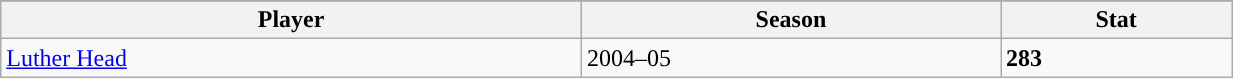<table class="wikitable sortable" style="text-align: left; width: 65%">
<tr>
</tr>
<tr>
<th>Player</th>
<th>Season</th>
<th>Stat</th>
</tr>
<tr>
<td><a href='#'>Luther Head</a></td>
<td>2004–05</td>
<td><strong>283</strong></td>
</tr>
</table>
